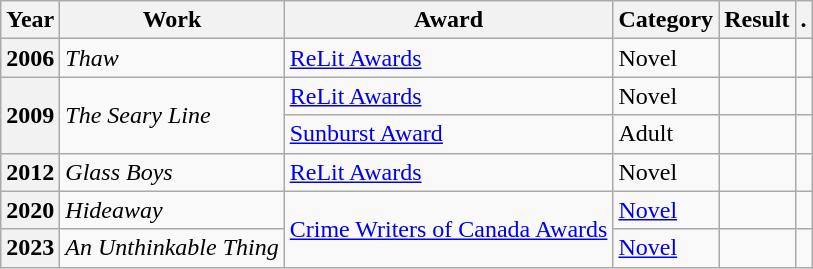<table class="wikitable sortable">
<tr>
<th>Year</th>
<th>Work</th>
<th>Award</th>
<th>Category</th>
<th>Result</th>
<th>.</th>
</tr>
<tr>
<th>2006</th>
<td><em>Thaw</em></td>
<td><a href='#'>ReLit Awards</a></td>
<td>Novel</td>
<td></td>
<td></td>
</tr>
<tr>
<th rowspan="2">2009</th>
<td rowspan="2"><em>The Seary Line</em></td>
<td><a href='#'>ReLit Awards</a></td>
<td>Novel</td>
<td></td>
<td></td>
</tr>
<tr>
<td><a href='#'>Sunburst Award</a></td>
<td>Adult</td>
<td></td>
<td></td>
</tr>
<tr>
<th>2012</th>
<td><em>Glass Boys</em></td>
<td><a href='#'>ReLit Awards</a></td>
<td>Novel</td>
<td></td>
<td></td>
</tr>
<tr>
<th>2020</th>
<td><em>Hideaway</em></td>
<td rowspan="2"><a href='#'>Crime Writers of Canada Awards</a></td>
<td><a href='#'>Novel</a></td>
<td></td>
<td></td>
</tr>
<tr>
<th>2023</th>
<td><em>An Unthinkable Thing</em></td>
<td><a href='#'>Novel</a></td>
<td></td>
<td></td>
</tr>
</table>
